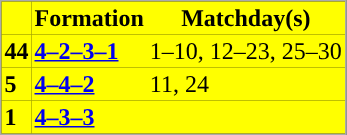<table class="toccolours" border="0" cellpadding="2" cellspacing="0" align="center" style="margin: 0.5em 0 1em 1em; background: #000000; border: 1px #aaaaaa solid;">
<tr bgcolor=#FFFF00>
<th></th>
<th>Formation</th>
<th>Matchday(s)</th>
</tr>
<tr bgcolor=#FFFF00>
<td><strong>44</strong></td>
<td><a href='#'><span><strong>4–2–3–1</strong></span></a></td>
<td>1–10, 12–23, 25–30</td>
</tr>
<tr bgcolor=#FFFF00>
<td><strong>5</strong></td>
<td><a href='#'><span><strong>4–4–2</strong></span></a></td>
<td>11, 24</td>
</tr>
<tr bgcolor=#FFFF00>
<td><strong>1</strong></td>
<td><a href='#'><span><strong>4–3–3</strong></span></a></td>
<td></td>
</tr>
</table>
